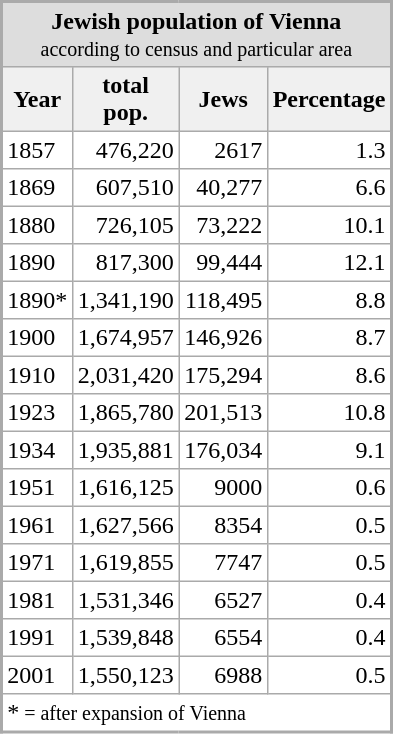<table cellpadding="3" cellspacing="0" width=250 align="right" rules="all" style="margin: 1em; background: #ffffff; border: 2px solid #aaa; font-size: 100%;">
<tr bgcolor=#DDDDDD>
<td colspan=8 align="center"><strong>Jewish population of Vienna</strong><br><small>according to census and particular area</small></td>
</tr>
<tr bgcolor=#f0f0f0 align="center">
<th>Year</th>
<th>total pop.</th>
<th>Jews</th>
<th>Percentage</th>
</tr>
<tr align="right">
<td align="left">1857</td>
<td>476,220</td>
<td>2617</td>
<td>1.3</td>
</tr>
<tr align="right">
<td align="left">1869</td>
<td>607,510</td>
<td>40,277</td>
<td>6.6</td>
</tr>
<tr align="right">
<td align="left">1880</td>
<td>726,105</td>
<td>73,222</td>
<td>10.1</td>
</tr>
<tr align="right">
<td align="left">1890</td>
<td>817,300</td>
<td>99,444</td>
<td>12.1</td>
</tr>
<tr align="right">
<td align="left">1890*</td>
<td>1,341,190</td>
<td>118,495</td>
<td>8.8</td>
</tr>
<tr align="right">
<td align="left">1900</td>
<td>1,674,957</td>
<td>146,926</td>
<td>8.7</td>
</tr>
<tr align="right">
<td align="left">1910</td>
<td>2,031,420</td>
<td>175,294</td>
<td>8.6</td>
</tr>
<tr align="right">
<td align="left">1923</td>
<td>1,865,780</td>
<td>201,513</td>
<td>10.8</td>
</tr>
<tr align="right">
<td align="left">1934</td>
<td>1,935,881</td>
<td>176,034</td>
<td>9.1</td>
</tr>
<tr align="right">
<td align="left">1951</td>
<td>1,616,125</td>
<td>9000</td>
<td>0.6</td>
</tr>
<tr align="right">
<td align="left">1961</td>
<td>1,627,566</td>
<td>8354</td>
<td>0.5</td>
</tr>
<tr align="right">
<td align="left">1971</td>
<td>1,619,855</td>
<td>7747</td>
<td>0.5</td>
</tr>
<tr align="right">
<td align="left">1981</td>
<td>1,531,346</td>
<td>6527</td>
<td>0.4</td>
</tr>
<tr align="right">
<td align="left">1991</td>
<td>1,539,848</td>
<td>6554</td>
<td>0.4</td>
</tr>
<tr align="right">
<td align="left">2001</td>
<td>1,550,123</td>
<td>6988</td>
<td>0.5</td>
</tr>
<tr>
<td colspan="4">*<small> = after expansion of Vienna</small></td>
</tr>
</table>
